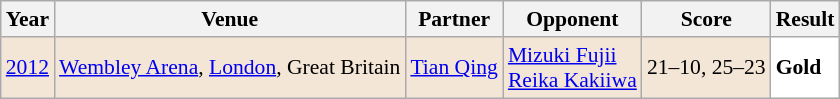<table class="sortable wikitable" style="font-size: 90%;">
<tr>
<th>Year</th>
<th>Venue</th>
<th>Partner</th>
<th>Opponent</th>
<th>Score</th>
<th>Result</th>
</tr>
<tr style="background:#F3E6D7">
<td align="center"><a href='#'>2012</a></td>
<td align="left"><a href='#'>Wembley Arena</a>, <a href='#'>London</a>, Great Britain</td>
<td align="left"> <a href='#'>Tian Qing</a></td>
<td align="left"> <a href='#'>Mizuki Fujii</a> <br>  <a href='#'>Reika Kakiiwa</a></td>
<td align="left">21–10, 25–23</td>
<td style="text-align:left; background:white"> <strong>Gold</strong></td>
</tr>
</table>
